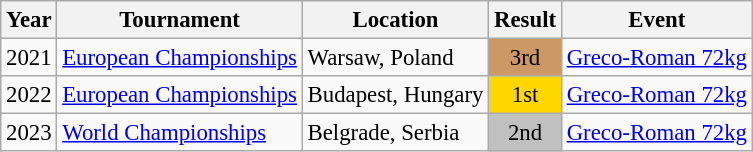<table class="wikitable" style="font-size:95%;">
<tr>
<th>Year</th>
<th>Tournament</th>
<th>Location</th>
<th>Result</th>
<th>Event</th>
</tr>
<tr>
<td>2021</td>
<td><a href='#'>European Championships</a></td>
<td>Warsaw, Poland</td>
<td align="center" bgcolor="cc9966">3rd</td>
<td><a href='#'>Greco-Roman 72kg</a></td>
</tr>
<tr>
<td>2022</td>
<td><a href='#'>European Championships</a></td>
<td>Budapest, Hungary</td>
<td align="center" bgcolor="gold">1st</td>
<td><a href='#'>Greco-Roman 72kg</a></td>
</tr>
<tr>
<td>2023</td>
<td><a href='#'>World Championships</a></td>
<td>Belgrade, Serbia</td>
<td align="center" bgcolor="silver">2nd</td>
<td><a href='#'>Greco-Roman 72kg</a></td>
</tr>
</table>
